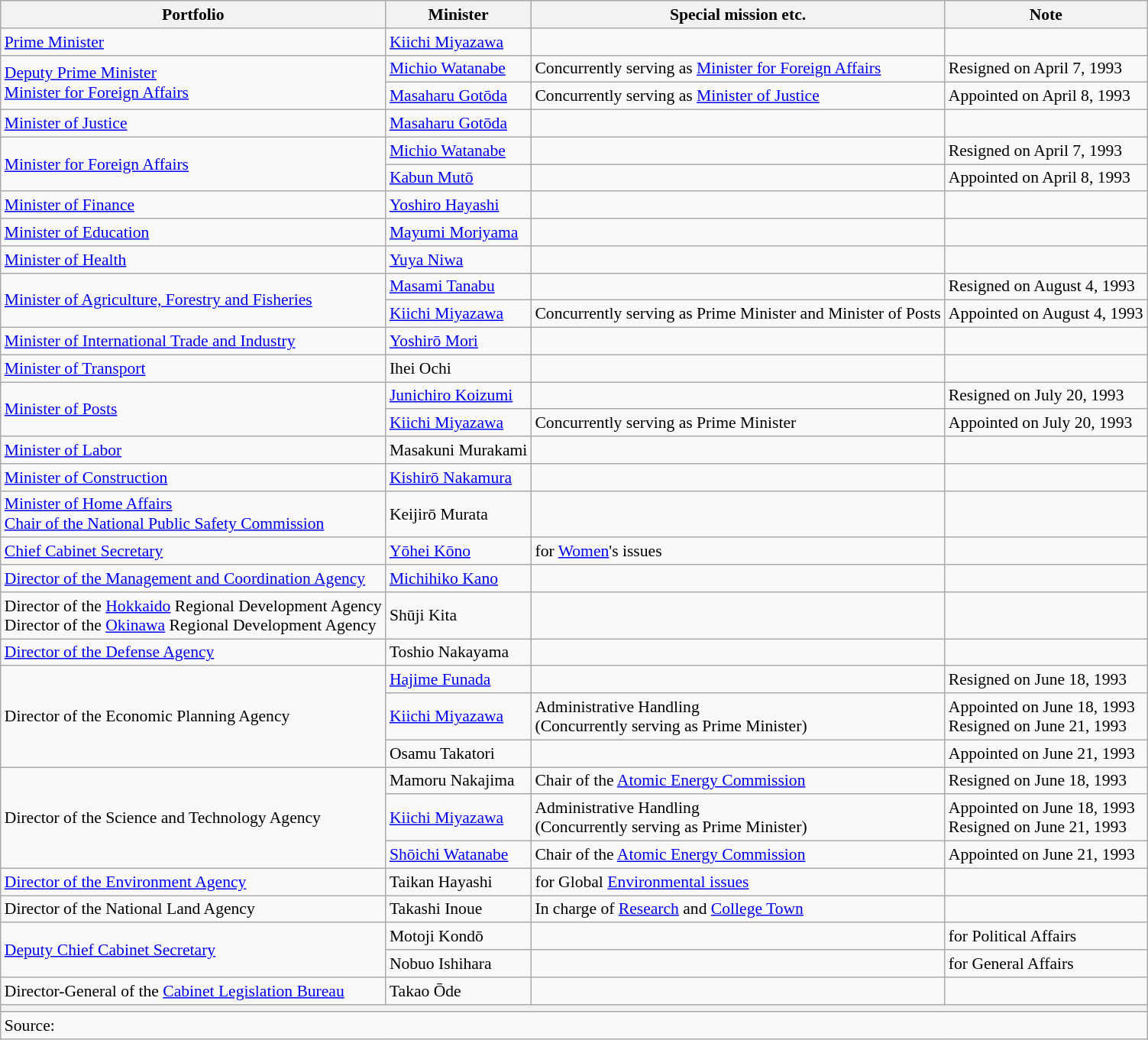<table class="wikitable unsortable" style="font-size: 90%;">
<tr>
<th scope="col">Portfolio</th>
<th scope="col">Minister</th>
<th scope="col">Special mission etc.</th>
<th scope="col">Note</th>
</tr>
<tr>
<td><a href='#'>Prime Minister</a></td>
<td><a href='#'>Kiichi Miyazawa</a></td>
<td></td>
<td></td>
</tr>
<tr>
<td rowspan=2><a href='#'>Deputy Prime Minister</a><br><a href='#'>Minister for Foreign Affairs</a></td>
<td><a href='#'>Michio Watanabe</a></td>
<td>Concurrently serving as <a href='#'>Minister for Foreign Affairs</a></td>
<td>Resigned on April 7, 1993</td>
</tr>
<tr>
<td><a href='#'>Masaharu Gotōda</a></td>
<td>Concurrently serving as <a href='#'>Minister of Justice</a></td>
<td>Appointed on April 8, 1993</td>
</tr>
<tr>
<td><a href='#'>Minister of Justice</a></td>
<td><a href='#'>Masaharu Gotōda</a></td>
<td></td>
<td></td>
</tr>
<tr>
<td rowspan=2><a href='#'>Minister for Foreign Affairs</a></td>
<td><a href='#'>Michio Watanabe</a></td>
<td></td>
<td>Resigned on April 7, 1993</td>
</tr>
<tr>
<td><a href='#'>Kabun Mutō</a></td>
<td></td>
<td>Appointed on April 8, 1993</td>
</tr>
<tr>
<td><a href='#'>Minister of Finance</a></td>
<td><a href='#'>Yoshiro Hayashi</a></td>
<td></td>
<td></td>
</tr>
<tr>
<td><a href='#'>Minister of Education</a></td>
<td><a href='#'>Mayumi Moriyama</a></td>
<td></td>
<td></td>
</tr>
<tr>
<td><a href='#'>Minister of Health</a></td>
<td><a href='#'>Yuya Niwa</a></td>
<td></td>
<td></td>
</tr>
<tr>
<td rowspan=2><a href='#'>Minister of Agriculture, Forestry and Fisheries</a></td>
<td><a href='#'>Masami Tanabu</a></td>
<td></td>
<td>Resigned on August 4, 1993</td>
</tr>
<tr>
<td><a href='#'>Kiichi Miyazawa</a></td>
<td>Concurrently serving as Prime Minister and Minister of Posts</td>
<td>Appointed on August 4, 1993</td>
</tr>
<tr>
<td><a href='#'>Minister of International Trade and Industry</a></td>
<td><a href='#'>Yoshirō Mori</a></td>
<td></td>
<td></td>
</tr>
<tr>
<td><a href='#'>Minister of Transport</a></td>
<td>Ihei Ochi</td>
<td></td>
<td></td>
</tr>
<tr>
<td rowspan=2><a href='#'>Minister of Posts</a></td>
<td><a href='#'>Junichiro Koizumi</a></td>
<td></td>
<td>Resigned on July 20, 1993</td>
</tr>
<tr>
<td><a href='#'>Kiichi Miyazawa</a></td>
<td>Concurrently serving as Prime Minister</td>
<td>Appointed on July 20, 1993</td>
</tr>
<tr>
<td><a href='#'>Minister of Labor</a></td>
<td>Masakuni Murakami</td>
<td></td>
<td></td>
</tr>
<tr>
<td><a href='#'>Minister of Construction</a></td>
<td><a href='#'>Kishirō Nakamura</a></td>
<td></td>
<td></td>
</tr>
<tr>
<td><a href='#'>Minister of Home Affairs</a><br><a href='#'>Chair of the National Public Safety Commission</a></td>
<td>Keijirō Murata</td>
<td></td>
<td></td>
</tr>
<tr>
<td><a href='#'>Chief Cabinet Secretary</a></td>
<td><a href='#'>Yōhei Kōno</a></td>
<td>for <a href='#'>Women</a>'s issues</td>
<td></td>
</tr>
<tr>
<td><a href='#'>Director of the Management and Coordination Agency</a></td>
<td><a href='#'>Michihiko Kano</a></td>
<td></td>
<td></td>
</tr>
<tr>
<td>Director of the <a href='#'>Hokkaido</a> Regional Development Agency<br>Director of the <a href='#'>Okinawa</a> Regional Development Agency</td>
<td>Shūji Kita</td>
<td></td>
<td></td>
</tr>
<tr>
<td><a href='#'>Director of the Defense Agency</a></td>
<td>Toshio Nakayama</td>
<td></td>
<td></td>
</tr>
<tr>
<td rowspan=3>Director of the Economic Planning Agency</td>
<td><a href='#'>Hajime Funada</a></td>
<td></td>
<td>Resigned on June 18, 1993</td>
</tr>
<tr>
<td><a href='#'>Kiichi Miyazawa</a></td>
<td>Administrative Handling<br>(Concurrently serving as Prime Minister)</td>
<td>Appointed on June 18, 1993<br>Resigned on June 21, 1993</td>
</tr>
<tr>
<td>Osamu Takatori</td>
<td></td>
<td>Appointed on June 21, 1993</td>
</tr>
<tr>
<td rowspan=3>Director of the Science and Technology Agency</td>
<td>Mamoru Nakajima</td>
<td>Chair of the <a href='#'>Atomic Energy Commission</a></td>
<td>Resigned on June 18, 1993</td>
</tr>
<tr>
<td><a href='#'>Kiichi Miyazawa</a></td>
<td>Administrative Handling<br>(Concurrently serving as Prime Minister)</td>
<td>Appointed on June 18, 1993<br>Resigned on June 21, 1993</td>
</tr>
<tr>
<td><a href='#'>Shōichi Watanabe</a></td>
<td>Chair of the <a href='#'>Atomic Energy Commission</a></td>
<td>Appointed on June 21, 1993</td>
</tr>
<tr>
<td><a href='#'>Director of the Environment Agency</a></td>
<td>Taikan Hayashi</td>
<td>for Global <a href='#'>Environmental issues</a></td>
<td></td>
</tr>
<tr>
<td>Director of the National Land Agency</td>
<td>Takashi Inoue</td>
<td>In charge of <a href='#'>Research</a> and <a href='#'>College Town</a></td>
<td></td>
</tr>
<tr>
<td rowspan=2><a href='#'>Deputy Chief Cabinet Secretary</a></td>
<td>Motoji Kondō</td>
<td></td>
<td>for Political Affairs</td>
</tr>
<tr>
<td>Nobuo Ishihara</td>
<td></td>
<td>for General Affairs</td>
</tr>
<tr>
<td>Director-General of the <a href='#'>Cabinet Legislation Bureau</a></td>
<td>Takao Ōde</td>
<td></td>
<td></td>
</tr>
<tr>
<th colspan="4"></th>
</tr>
<tr>
<td colspan="4">Source:</td>
</tr>
</table>
